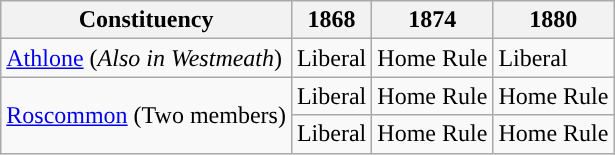<table class="wikitable">
<tr>
<th>Constituency</th>
<th>1868</th>
<th>1874</th>
<th>1880</th>
</tr>
<tr>
<td><a href='#'>Athlone</a> (<em>Also in Westmeath</em>)</td>
<td>Liberal</td>
<td>Home Rule</td>
<td>Liberal</td>
</tr>
<tr>
<td rowspan="2"><a href='#'>Roscommon</a> (Two members)</td>
<td>Liberal</td>
<td>Home Rule</td>
<td>Home Rule</td>
</tr>
<tr>
<td>Liberal</td>
<td>Home Rule</td>
<td>Home Rule</td>
</tr>
</table>
